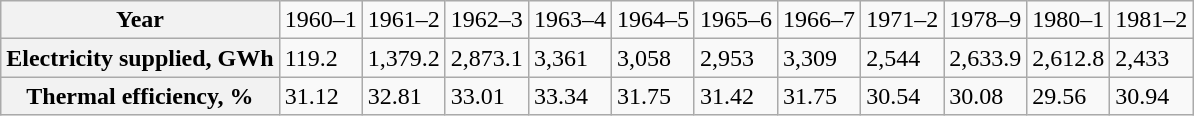<table class="wikitable">
<tr>
<th>Year</th>
<td>1960–1</td>
<td>1961–2</td>
<td>1962–3</td>
<td>1963–4</td>
<td>1964–5</td>
<td>1965–6</td>
<td>1966–7</td>
<td>1971–2</td>
<td>1978–9</td>
<td>1980–1</td>
<td>1981–2</td>
</tr>
<tr>
<th>Electricity supplied, GWh</th>
<td>119.2</td>
<td>1,379.2</td>
<td>2,873.1</td>
<td>3,361</td>
<td>3,058</td>
<td>2,953</td>
<td>3,309</td>
<td>2,544</td>
<td>2,633.9</td>
<td>2,612.8</td>
<td>2,433</td>
</tr>
<tr>
<th>Thermal efficiency, %</th>
<td>31.12</td>
<td>32.81</td>
<td>33.01</td>
<td>33.34</td>
<td>31.75</td>
<td>31.42</td>
<td>31.75</td>
<td>30.54</td>
<td>30.08</td>
<td>29.56</td>
<td>30.94</td>
</tr>
</table>
